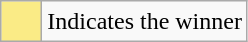<table class="wikitable">
<tr>
<td style="background:#FAEB86; height:20px; width:20px"></td>
<td>Indicates the winner</td>
</tr>
</table>
